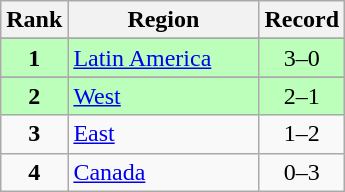<table class="wikitable">
<tr>
<th>Rank</th>
<th>Region</th>
<th>Record</th>
</tr>
<tr>
</tr>
<tr bgcolor=#bbffbb>
<td align=center><strong>1</strong></td>
<td align="left" width="120"> <a href='#'>Latin America</a></td>
<td align=center>3–0</td>
</tr>
<tr>
</tr>
<tr bgcolor=#bbffbb>
<td align=center><strong>2</strong></td>
<td align="left" width="120"> <a href='#'>West</a></td>
<td align=center>2–1</td>
</tr>
<tr>
<td align=center><strong>3</strong></td>
<td align="left" width="120"> <a href='#'>East</a></td>
<td align=center>1–2</td>
</tr>
<tr>
<td align=center><strong>4</strong></td>
<td align="left" width="120"> <a href='#'>Canada</a></td>
<td align=center>0–3</td>
</tr>
</table>
